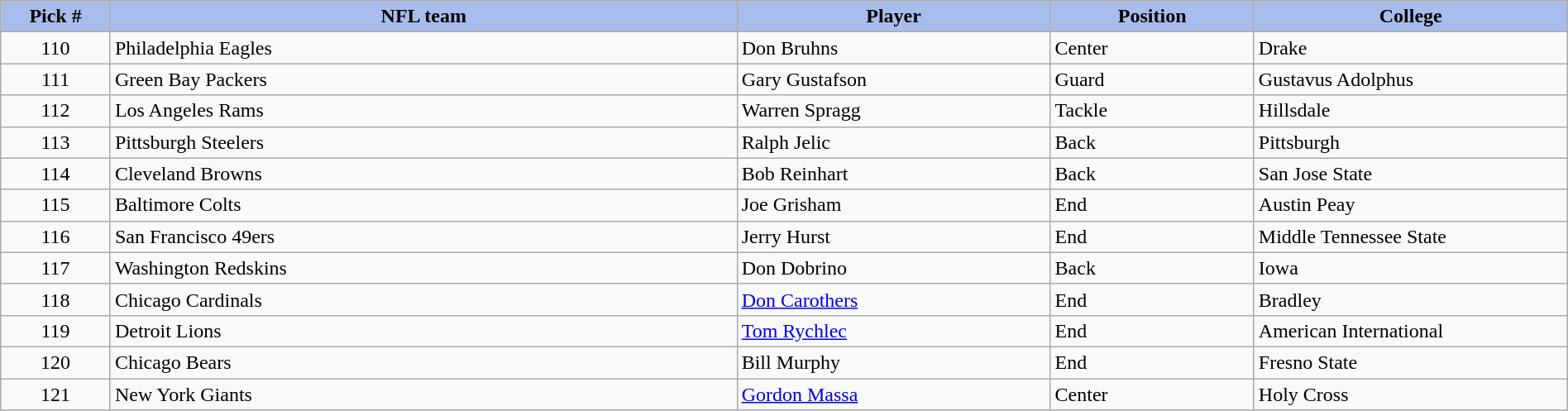<table class="wikitable sortable sortable" style="width: 100%">
<tr>
<th style="background:#A8BDEC;" width=7%>Pick #</th>
<th width=40% style="background:#A8BDEC;">NFL team</th>
<th width=20% style="background:#A8BDEC;">Player</th>
<th width=13% style="background:#A8BDEC;">Position</th>
<th style="background:#A8BDEC;">College</th>
</tr>
<tr>
<td align=center>110</td>
<td>Philadelphia Eagles</td>
<td>Don Bruhns</td>
<td>Center</td>
<td>Drake</td>
</tr>
<tr>
<td align=center>111</td>
<td>Green Bay Packers</td>
<td>Gary Gustafson</td>
<td>Guard</td>
<td>Gustavus Adolphus</td>
</tr>
<tr>
<td align=center>112</td>
<td>Los Angeles Rams</td>
<td>Warren Spragg</td>
<td>Tackle</td>
<td>Hillsdale</td>
</tr>
<tr>
<td align=center>113</td>
<td>Pittsburgh Steelers</td>
<td>Ralph Jelic</td>
<td>Back</td>
<td>Pittsburgh</td>
</tr>
<tr>
<td align=center>114</td>
<td>Cleveland Browns</td>
<td>Bob Reinhart</td>
<td>Back</td>
<td>San Jose State</td>
</tr>
<tr>
<td align=center>115</td>
<td>Baltimore Colts</td>
<td>Joe Grisham</td>
<td>End</td>
<td>Austin Peay</td>
</tr>
<tr>
<td align=center>116</td>
<td>San Francisco 49ers</td>
<td>Jerry Hurst</td>
<td>End</td>
<td>Middle Tennessee State</td>
</tr>
<tr>
<td align=center>117</td>
<td>Washington Redskins</td>
<td>Don Dobrino</td>
<td>Back</td>
<td>Iowa</td>
</tr>
<tr>
<td align=center>118</td>
<td>Chicago Cardinals</td>
<td><a href='#'>Don Carothers</a></td>
<td>End</td>
<td>Bradley</td>
</tr>
<tr>
<td align=center>119</td>
<td>Detroit Lions</td>
<td><a href='#'>Tom Rychlec</a></td>
<td>End</td>
<td>American International</td>
</tr>
<tr>
<td align=center>120</td>
<td>Chicago Bears</td>
<td>Bill Murphy</td>
<td>End</td>
<td>Fresno State</td>
</tr>
<tr>
<td align=center>121</td>
<td>New York Giants</td>
<td><a href='#'>Gordon Massa</a></td>
<td>Center</td>
<td>Holy Cross</td>
</tr>
</table>
